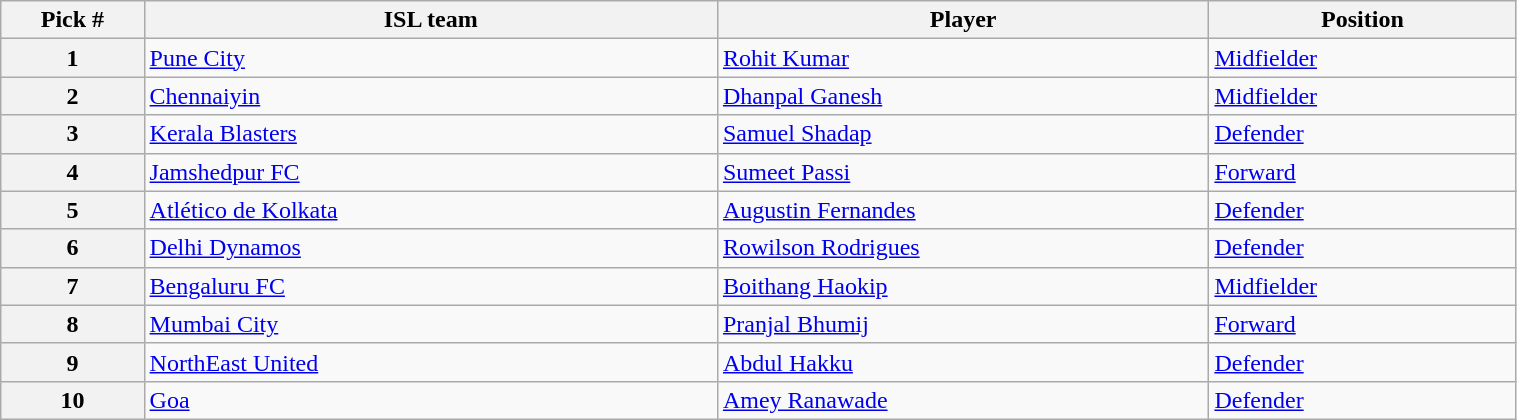<table class="wikitable sortable" style="width:80%">
<tr>
<th width=7%>Pick #</th>
<th width=28%>ISL team</th>
<th width=24%>Player</th>
<th width=15%>Position</th>
</tr>
<tr>
<th>1</th>
<td><a href='#'>Pune City</a></td>
<td><a href='#'>Rohit Kumar</a></td>
<td><a href='#'>Midfielder</a></td>
</tr>
<tr>
<th>2</th>
<td><a href='#'>Chennaiyin</a></td>
<td><a href='#'>Dhanpal Ganesh</a></td>
<td><a href='#'>Midfielder</a></td>
</tr>
<tr>
<th>3</th>
<td><a href='#'>Kerala Blasters</a></td>
<td><a href='#'>Samuel Shadap</a></td>
<td><a href='#'>Defender</a></td>
</tr>
<tr>
<th>4</th>
<td><a href='#'>Jamshedpur FC</a></td>
<td><a href='#'>Sumeet Passi</a></td>
<td><a href='#'>Forward</a></td>
</tr>
<tr>
<th>5</th>
<td><a href='#'>Atlético de Kolkata</a></td>
<td><a href='#'>Augustin Fernandes</a></td>
<td><a href='#'>Defender</a></td>
</tr>
<tr>
<th>6</th>
<td><a href='#'>Delhi Dynamos</a></td>
<td><a href='#'>Rowilson Rodrigues</a></td>
<td><a href='#'>Defender</a></td>
</tr>
<tr>
<th>7</th>
<td><a href='#'>Bengaluru FC</a></td>
<td><a href='#'>Boithang Haokip</a></td>
<td><a href='#'>Midfielder</a></td>
</tr>
<tr>
<th>8</th>
<td><a href='#'>Mumbai City</a></td>
<td><a href='#'>Pranjal Bhumij</a></td>
<td><a href='#'>Forward</a></td>
</tr>
<tr>
<th>9</th>
<td><a href='#'>NorthEast United</a></td>
<td><a href='#'>Abdul Hakku</a></td>
<td><a href='#'>Defender</a></td>
</tr>
<tr>
<th>10</th>
<td><a href='#'>Goa</a></td>
<td><a href='#'>Amey Ranawade</a></td>
<td><a href='#'>Defender</a></td>
</tr>
</table>
